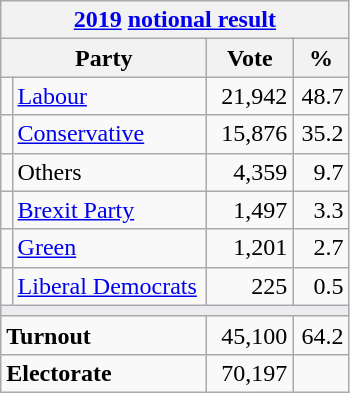<table class="wikitable">
<tr>
<th colspan="4"><a href='#'>2019</a> <a href='#'>notional result</a></th>
</tr>
<tr>
<th bgcolor="#DDDDFF" width="130px" colspan="2">Party</th>
<th bgcolor="#DDDDFF" width="50px">Vote</th>
<th bgcolor="#DDDDFF" width="30px">%</th>
</tr>
<tr>
<td></td>
<td><a href='#'>Labour</a></td>
<td align=right>21,942</td>
<td align=right>48.7</td>
</tr>
<tr>
<td></td>
<td><a href='#'>Conservative</a></td>
<td align=right>15,876</td>
<td align=right>35.2</td>
</tr>
<tr>
<td></td>
<td>Others</td>
<td align=right>4,359</td>
<td align=right>9.7</td>
</tr>
<tr>
<td></td>
<td><a href='#'>Brexit Party</a></td>
<td align=right>1,497</td>
<td align=right>3.3</td>
</tr>
<tr>
<td></td>
<td><a href='#'>Green</a></td>
<td align=right>1,201</td>
<td align=right>2.7</td>
</tr>
<tr>
<td></td>
<td><a href='#'>Liberal Democrats</a></td>
<td align=right>225</td>
<td align=right>0.5</td>
</tr>
<tr>
<td colspan="4" bgcolor="#EAECF0"></td>
</tr>
<tr>
<td colspan="2"><strong>Turnout</strong></td>
<td align=right>45,100</td>
<td align=right>64.2</td>
</tr>
<tr>
<td colspan="2"><strong>Electorate</strong></td>
<td align=right>70,197</td>
</tr>
</table>
